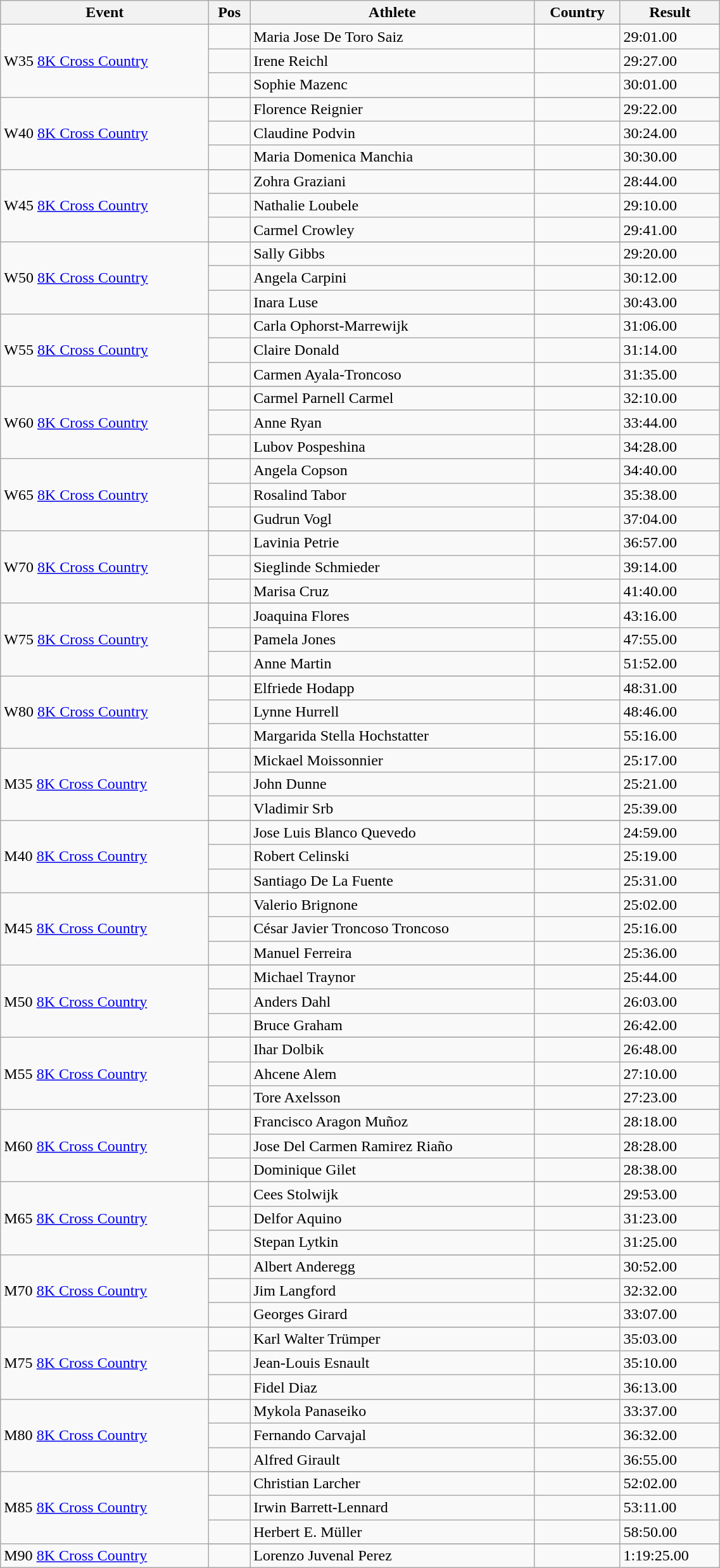<table class="wikitable" style="width:60%;">
<tr>
<th>Event</th>
<th>Pos</th>
<th>Athlete</th>
<th>Country</th>
<th>Result</th>
</tr>
<tr>
<td rowspan='4'>W35 <a href='#'>8K Cross Country</a></td>
</tr>
<tr>
<td align=center></td>
<td align=left>Maria Jose De Toro Saiz</td>
<td align=left></td>
<td>29:01.00</td>
</tr>
<tr>
<td align=center></td>
<td align=left>Irene Reichl</td>
<td align=left></td>
<td>29:27.00</td>
</tr>
<tr>
<td align=center></td>
<td align=left>Sophie Mazenc</td>
<td align=left></td>
<td>30:01.00</td>
</tr>
<tr>
<td rowspan='4'>W40 <a href='#'>8K Cross Country</a></td>
</tr>
<tr>
<td align=center></td>
<td align=left>Florence Reignier</td>
<td align=left></td>
<td>29:22.00</td>
</tr>
<tr>
<td align=center></td>
<td align=left>Claudine Podvin</td>
<td align=left></td>
<td>30:24.00</td>
</tr>
<tr>
<td align=center></td>
<td align=left>Maria Domenica Manchia</td>
<td align=left></td>
<td>30:30.00</td>
</tr>
<tr>
<td rowspan='4'>W45 <a href='#'>8K Cross Country</a></td>
</tr>
<tr>
<td align=center></td>
<td align=left>Zohra Graziani</td>
<td align=left></td>
<td>28:44.00</td>
</tr>
<tr>
<td align=center></td>
<td align=left>Nathalie Loubele</td>
<td align=left></td>
<td>29:10.00</td>
</tr>
<tr>
<td align=center></td>
<td align=left>Carmel Crowley</td>
<td align=left></td>
<td>29:41.00</td>
</tr>
<tr>
<td rowspan='4'>W50 <a href='#'>8K Cross Country</a></td>
</tr>
<tr>
<td align=center></td>
<td align=left>Sally Gibbs</td>
<td align=left></td>
<td>29:20.00</td>
</tr>
<tr>
<td align=center></td>
<td align=left>Angela Carpini</td>
<td align=left></td>
<td>30:12.00</td>
</tr>
<tr>
<td align=center></td>
<td align=left>Inara Luse</td>
<td align=left></td>
<td>30:43.00</td>
</tr>
<tr>
<td rowspan='4'>W55 <a href='#'>8K Cross Country</a></td>
</tr>
<tr>
<td align=center></td>
<td align=left>Carla Ophorst-Marrewijk</td>
<td align=left></td>
<td>31:06.00</td>
</tr>
<tr>
<td align=center></td>
<td align=left>Claire Donald</td>
<td align=left></td>
<td>31:14.00</td>
</tr>
<tr>
<td align=center></td>
<td align=left>Carmen Ayala-Troncoso</td>
<td align=left></td>
<td>31:35.00</td>
</tr>
<tr>
<td rowspan='4'>W60 <a href='#'>8K Cross Country</a></td>
</tr>
<tr>
<td align=center></td>
<td align=left>Carmel Parnell Carmel</td>
<td align=left></td>
<td>32:10.00</td>
</tr>
<tr>
<td align=center></td>
<td align=left>Anne Ryan</td>
<td align=left></td>
<td>33:44.00</td>
</tr>
<tr>
<td align=center></td>
<td align=left>Lubov Pospeshina</td>
<td align=left></td>
<td>34:28.00</td>
</tr>
<tr>
<td rowspan='4'>W65 <a href='#'>8K Cross Country</a></td>
</tr>
<tr>
<td align=center></td>
<td align=left>Angela Copson</td>
<td align=left></td>
<td>34:40.00</td>
</tr>
<tr>
<td align=center></td>
<td align=left>Rosalind Tabor</td>
<td align=left></td>
<td>35:38.00</td>
</tr>
<tr>
<td align=center></td>
<td align=left>Gudrun Vogl</td>
<td align=left></td>
<td>37:04.00</td>
</tr>
<tr>
<td rowspan='4'>W70 <a href='#'>8K Cross Country</a></td>
</tr>
<tr>
<td align=center></td>
<td align=left>Lavinia Petrie</td>
<td align=left></td>
<td>36:57.00</td>
</tr>
<tr>
<td align=center></td>
<td align=left>Sieglinde Schmieder</td>
<td align=left></td>
<td>39:14.00</td>
</tr>
<tr>
<td align=center></td>
<td align=left>Marisa Cruz</td>
<td align=left></td>
<td>41:40.00</td>
</tr>
<tr>
<td rowspan='4'>W75 <a href='#'>8K Cross Country</a></td>
</tr>
<tr>
<td align=center></td>
<td align=left>Joaquina Flores</td>
<td align=left></td>
<td>43:16.00</td>
</tr>
<tr>
<td align=center></td>
<td align=left>Pamela Jones</td>
<td align=left></td>
<td>47:55.00</td>
</tr>
<tr>
<td align=center></td>
<td align=left>Anne Martin</td>
<td align=left></td>
<td>51:52.00</td>
</tr>
<tr>
<td rowspan='4'>W80 <a href='#'>8K Cross Country</a></td>
</tr>
<tr>
<td align=center></td>
<td align=left>Elfriede Hodapp</td>
<td align=left></td>
<td>48:31.00</td>
</tr>
<tr>
<td align=center></td>
<td align=left>Lynne Hurrell</td>
<td align=left></td>
<td>48:46.00</td>
</tr>
<tr>
<td align=center></td>
<td align=left>Margarida Stella Hochstatter</td>
<td align=left></td>
<td>55:16.00</td>
</tr>
<tr>
<td rowspan='4'>M35 <a href='#'>8K Cross Country</a></td>
</tr>
<tr>
<td align=center></td>
<td align=left>Mickael Moissonnier</td>
<td align=left></td>
<td>25:17.00</td>
</tr>
<tr>
<td align=center></td>
<td align=left>John Dunne</td>
<td align=left></td>
<td>25:21.00</td>
</tr>
<tr>
<td align=center></td>
<td align=left>Vladimir Srb</td>
<td align=left></td>
<td>25:39.00</td>
</tr>
<tr>
<td rowspan='4'>M40 <a href='#'>8K Cross Country</a></td>
</tr>
<tr>
<td align=center></td>
<td align=left>Jose Luis Blanco Quevedo</td>
<td align=left></td>
<td>24:59.00</td>
</tr>
<tr>
<td align=center></td>
<td align=left>Robert Celinski</td>
<td align=left></td>
<td>25:19.00</td>
</tr>
<tr>
<td align=center></td>
<td align=left>Santiago De La Fuente</td>
<td align=left></td>
<td>25:31.00</td>
</tr>
<tr>
<td rowspan='4'>M45 <a href='#'>8K Cross Country</a></td>
</tr>
<tr>
<td align=center></td>
<td align=left>Valerio Brignone</td>
<td align=left></td>
<td>25:02.00</td>
</tr>
<tr>
<td align=center></td>
<td align=left>César Javier Troncoso Troncoso</td>
<td align=left></td>
<td>25:16.00</td>
</tr>
<tr>
<td align=center></td>
<td align=left>Manuel Ferreira</td>
<td align=left></td>
<td>25:36.00</td>
</tr>
<tr>
<td rowspan='4'>M50 <a href='#'>8K Cross Country</a></td>
</tr>
<tr>
<td align=center></td>
<td align=left>Michael Traynor</td>
<td align=left></td>
<td>25:44.00</td>
</tr>
<tr>
<td align=center></td>
<td align=left>Anders Dahl</td>
<td align=left></td>
<td>26:03.00</td>
</tr>
<tr>
<td align=center></td>
<td align=left>Bruce Graham</td>
<td align=left></td>
<td>26:42.00</td>
</tr>
<tr>
<td rowspan='4'>M55 <a href='#'>8K Cross Country</a></td>
</tr>
<tr>
<td align=center></td>
<td align=left>Ihar Dolbik</td>
<td align=left></td>
<td>26:48.00</td>
</tr>
<tr>
<td align=center></td>
<td align=left>Ahcene Alem</td>
<td align=left></td>
<td>27:10.00</td>
</tr>
<tr>
<td align=center></td>
<td align=left>Tore Axelsson</td>
<td align=left></td>
<td>27:23.00</td>
</tr>
<tr>
<td rowspan='4'>M60 <a href='#'>8K Cross Country</a></td>
</tr>
<tr>
<td align=center></td>
<td align=left>Francisco Aragon Muñoz</td>
<td align=left></td>
<td>28:18.00</td>
</tr>
<tr>
<td align=center></td>
<td align=left>Jose Del Carmen Ramirez Riaño</td>
<td align=left></td>
<td>28:28.00</td>
</tr>
<tr>
<td align=center></td>
<td align=left>Dominique Gilet</td>
<td align=left></td>
<td>28:38.00</td>
</tr>
<tr>
<td rowspan='4'>M65 <a href='#'>8K Cross Country</a></td>
</tr>
<tr>
<td align=center></td>
<td align=left>Cees Stolwijk</td>
<td align=left></td>
<td>29:53.00</td>
</tr>
<tr>
<td align=center></td>
<td align=left>Delfor Aquino</td>
<td align=left></td>
<td>31:23.00</td>
</tr>
<tr>
<td align=center></td>
<td align=left>Stepan Lytkin</td>
<td align=left></td>
<td>31:25.00</td>
</tr>
<tr>
<td rowspan='4'>M70 <a href='#'>8K Cross Country</a></td>
</tr>
<tr>
<td align=center></td>
<td align=left>Albert Anderegg</td>
<td align=left></td>
<td>30:52.00</td>
</tr>
<tr>
<td align=center></td>
<td align=left>Jim Langford</td>
<td align=left></td>
<td>32:32.00</td>
</tr>
<tr>
<td align=center></td>
<td align=left>Georges Girard</td>
<td align=left></td>
<td>33:07.00</td>
</tr>
<tr>
<td rowspan='4'>M75 <a href='#'>8K Cross Country</a></td>
</tr>
<tr>
<td align=center></td>
<td align=left>Karl Walter Trümper</td>
<td align=left></td>
<td>35:03.00</td>
</tr>
<tr>
<td align=center></td>
<td align=left>Jean-Louis Esnault</td>
<td align=left></td>
<td>35:10.00</td>
</tr>
<tr>
<td align=center></td>
<td align=left>Fidel Diaz</td>
<td align=left></td>
<td>36:13.00</td>
</tr>
<tr>
<td rowspan='4'>M80 <a href='#'>8K Cross Country</a></td>
</tr>
<tr>
<td align=center></td>
<td align=left>Mykola Panaseiko</td>
<td align=left></td>
<td>33:37.00</td>
</tr>
<tr>
<td align=center></td>
<td align=left>Fernando Carvajal</td>
<td align=left></td>
<td>36:32.00</td>
</tr>
<tr>
<td align=center></td>
<td align=left>Alfred Girault</td>
<td align=left></td>
<td>36:55.00</td>
</tr>
<tr>
<td rowspan='4'>M85 <a href='#'>8K Cross Country</a></td>
</tr>
<tr>
<td align=center></td>
<td align=left>Christian Larcher</td>
<td align=left></td>
<td>52:02.00</td>
</tr>
<tr>
<td align=center></td>
<td align=left>Irwin Barrett-Lennard</td>
<td align=left></td>
<td>53:11.00</td>
</tr>
<tr>
<td align=center></td>
<td align=left>Herbert E. Müller</td>
<td align=left></td>
<td>58:50.00</td>
</tr>
<tr>
<td rowspan='2'>M90 <a href='#'>8K Cross Country</a></td>
</tr>
<tr>
<td align=center></td>
<td align=left>Lorenzo Juvenal Perez</td>
<td align=left></td>
<td>1:19:25.00</td>
</tr>
</table>
